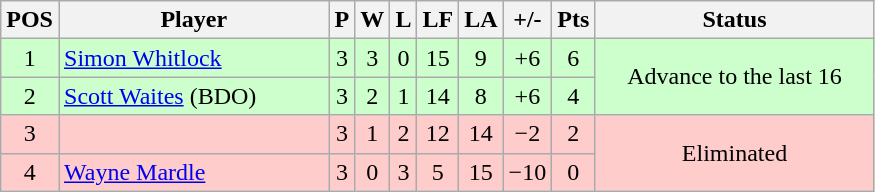<table class="wikitable" style="text-align:center; margin: 1em auto 1em auto, align:left">
<tr>
<th width=20>POS</th>
<th width=173>Player</th>
<th width=3>P</th>
<th width=3>W</th>
<th width=3>L</th>
<th width=20>LF</th>
<th width=20>LA</th>
<th width=20>+/-</th>
<th width=20>Pts</th>
<th width=179>Status</th>
</tr>
<tr style="background:#CCFFCC;">
<td>1</td>
<td style="text-align:left;"> <a href='#'>Simon Whitlock</a></td>
<td>3</td>
<td>3</td>
<td>0</td>
<td>15</td>
<td>9</td>
<td>+6</td>
<td>6</td>
<td rowspan=2>Advance to the last 16</td>
</tr>
<tr style="background:#CCFFCC;">
<td>2</td>
<td style="text-align:left;"> <a href='#'>Scott Waites</a> (BDO)</td>
<td>3</td>
<td>2</td>
<td>1</td>
<td>14</td>
<td>8</td>
<td>+6</td>
<td>4</td>
</tr>
<tr style="background:#FFCCCC;">
<td>3</td>
<td style="text-align:left;"></td>
<td>3</td>
<td>1</td>
<td>2</td>
<td>12</td>
<td>14</td>
<td>−2</td>
<td>2</td>
<td rowspan=2>Eliminated</td>
</tr>
<tr style="background:#FFCCCC;">
<td>4</td>
<td style="text-align:left;"> <a href='#'>Wayne Mardle</a></td>
<td>3</td>
<td>0</td>
<td>3</td>
<td>5</td>
<td>15</td>
<td>−10</td>
<td>0</td>
</tr>
</table>
